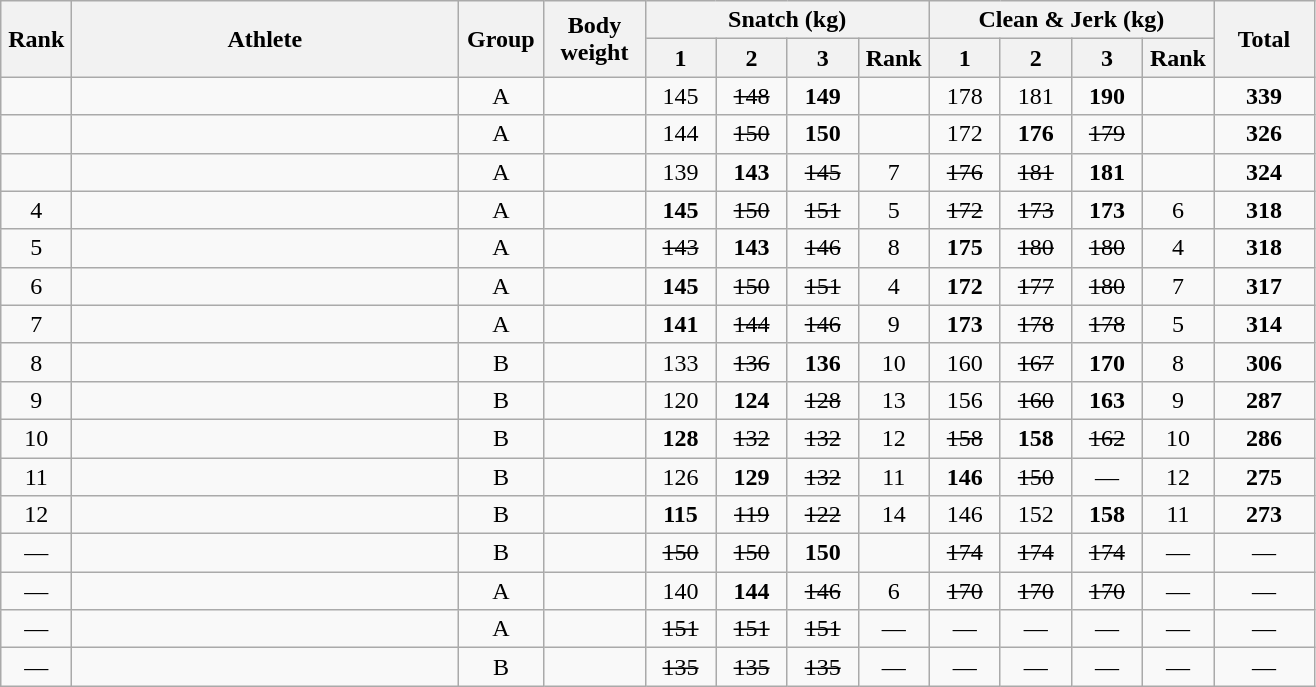<table class = "wikitable" style="text-align:center;">
<tr>
<th rowspan=2 width=40>Rank</th>
<th rowspan=2 width=250>Athlete</th>
<th rowspan=2 width=50>Group</th>
<th rowspan=2 width=60>Body weight</th>
<th colspan=4>Snatch (kg)</th>
<th colspan=4>Clean & Jerk (kg)</th>
<th rowspan=2 width=60>Total</th>
</tr>
<tr>
<th width=40>1</th>
<th width=40>2</th>
<th width=40>3</th>
<th width=40>Rank</th>
<th width=40>1</th>
<th width=40>2</th>
<th width=40>3</th>
<th width=40>Rank</th>
</tr>
<tr>
<td></td>
<td align=left></td>
<td>A</td>
<td></td>
<td>145</td>
<td><s>148</s></td>
<td><strong>149</strong></td>
<td></td>
<td>178</td>
<td>181</td>
<td><strong>190</strong></td>
<td></td>
<td><strong>339</strong></td>
</tr>
<tr>
<td></td>
<td align=left></td>
<td>A</td>
<td></td>
<td>144</td>
<td><s>150</s></td>
<td><strong>150</strong></td>
<td></td>
<td>172</td>
<td><strong>176</strong></td>
<td><s>179</s></td>
<td></td>
<td><strong>326</strong></td>
</tr>
<tr>
<td></td>
<td align=left></td>
<td>A</td>
<td></td>
<td>139</td>
<td><strong>143</strong></td>
<td><s>145</s></td>
<td>7</td>
<td><s>176</s></td>
<td><s>181</s></td>
<td><strong>181</strong></td>
<td></td>
<td><strong>324</strong></td>
</tr>
<tr>
<td>4</td>
<td align=left></td>
<td>A</td>
<td></td>
<td><strong>145</strong></td>
<td><s>150</s></td>
<td><s>151</s></td>
<td>5</td>
<td><s>172</s></td>
<td><s>173</s></td>
<td><strong>173</strong></td>
<td>6</td>
<td><strong>318</strong></td>
</tr>
<tr>
<td>5</td>
<td align=left></td>
<td>A</td>
<td></td>
<td><s>143</s></td>
<td><strong>143</strong></td>
<td><s>146</s></td>
<td>8</td>
<td><strong>175</strong></td>
<td><s>180</s></td>
<td><s>180</s></td>
<td>4</td>
<td><strong>318</strong></td>
</tr>
<tr>
<td>6</td>
<td align=left></td>
<td>A</td>
<td></td>
<td><strong>145</strong></td>
<td><s>150</s></td>
<td><s>151</s></td>
<td>4</td>
<td><strong>172</strong></td>
<td><s>177</s></td>
<td><s>180</s></td>
<td>7</td>
<td><strong>317</strong></td>
</tr>
<tr>
<td>7</td>
<td align=left></td>
<td>A</td>
<td></td>
<td><strong>141</strong></td>
<td><s>144</s></td>
<td><s>146</s></td>
<td>9</td>
<td><strong>173</strong></td>
<td><s>178</s></td>
<td><s>178</s></td>
<td>5</td>
<td><strong>314</strong></td>
</tr>
<tr>
<td>8</td>
<td align=left></td>
<td>B</td>
<td></td>
<td>133</td>
<td><s>136</s></td>
<td><strong>136</strong></td>
<td>10</td>
<td>160</td>
<td><s>167</s></td>
<td><strong>170</strong></td>
<td>8</td>
<td><strong>306</strong></td>
</tr>
<tr>
<td>9</td>
<td align=left></td>
<td>B</td>
<td></td>
<td>120</td>
<td><strong>124</strong></td>
<td><s>128</s></td>
<td>13</td>
<td>156</td>
<td><s>160</s></td>
<td><strong>163</strong></td>
<td>9</td>
<td><strong>287</strong></td>
</tr>
<tr>
<td>10</td>
<td align=left></td>
<td>B</td>
<td></td>
<td><strong>128</strong></td>
<td><s>132</s></td>
<td><s>132</s></td>
<td>12</td>
<td><s>158</s></td>
<td><strong>158</strong></td>
<td><s>162</s></td>
<td>10</td>
<td><strong>286</strong></td>
</tr>
<tr>
<td>11</td>
<td align=left></td>
<td>B</td>
<td></td>
<td>126</td>
<td><strong>129</strong></td>
<td><s>132</s></td>
<td>11</td>
<td><strong>146</strong></td>
<td><s>150</s></td>
<td>—</td>
<td>12</td>
<td><strong>275</strong></td>
</tr>
<tr>
<td>12</td>
<td align=left></td>
<td>B</td>
<td></td>
<td><strong>115</strong></td>
<td><s>119</s></td>
<td><s>122</s></td>
<td>14</td>
<td>146</td>
<td>152</td>
<td><strong>158</strong></td>
<td>11</td>
<td><strong>273</strong></td>
</tr>
<tr>
<td>—</td>
<td align=left></td>
<td>B</td>
<td></td>
<td><s>150</s></td>
<td><s>150</s></td>
<td><strong>150</strong></td>
<td></td>
<td><s>174</s></td>
<td><s>174</s></td>
<td><s>174</s></td>
<td>—</td>
<td>—</td>
</tr>
<tr>
<td>—</td>
<td align=left></td>
<td>A</td>
<td></td>
<td>140</td>
<td><strong>144</strong></td>
<td><s>146</s></td>
<td>6</td>
<td><s>170</s></td>
<td><s>170</s></td>
<td><s>170</s></td>
<td>—</td>
<td>—</td>
</tr>
<tr>
<td>—</td>
<td align=left></td>
<td>A</td>
<td></td>
<td><s>151</s></td>
<td><s>151</s></td>
<td><s>151</s></td>
<td>—</td>
<td>—</td>
<td>—</td>
<td>—</td>
<td>—</td>
<td>—</td>
</tr>
<tr>
<td>—</td>
<td align=left></td>
<td>B</td>
<td></td>
<td><s>135</s></td>
<td><s>135</s></td>
<td><s>135</s></td>
<td>—</td>
<td>—</td>
<td>—</td>
<td>—</td>
<td>—</td>
<td>—</td>
</tr>
</table>
